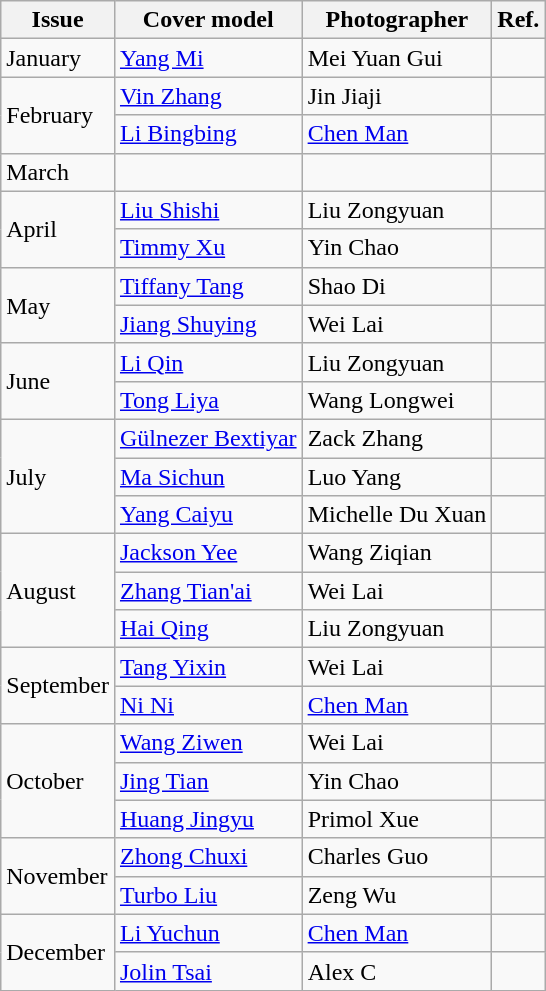<table class="sortable wikitable">
<tr>
<th>Issue</th>
<th>Cover model</th>
<th>Photographer</th>
<th>Ref.</th>
</tr>
<tr>
<td>January</td>
<td><a href='#'>Yang Mi</a></td>
<td>Mei Yuan Gui</td>
<td></td>
</tr>
<tr>
<td rowspan="2">February</td>
<td><a href='#'>Vin Zhang</a></td>
<td>Jin Jiaji</td>
<td></td>
</tr>
<tr>
<td><a href='#'>Li Bingbing</a></td>
<td><a href='#'>Chen Man</a></td>
<td></td>
</tr>
<tr>
<td>March</td>
<td></td>
<td></td>
<td></td>
</tr>
<tr>
<td rowspan="2">April</td>
<td><a href='#'>Liu Shishi</a></td>
<td>Liu Zongyuan</td>
<td></td>
</tr>
<tr>
<td><a href='#'>Timmy Xu</a></td>
<td>Yin Chao</td>
<td></td>
</tr>
<tr>
<td rowspan="2">May</td>
<td><a href='#'>Tiffany Tang</a></td>
<td>Shao Di</td>
<td></td>
</tr>
<tr>
<td><a href='#'>Jiang Shuying</a></td>
<td>Wei Lai</td>
<td></td>
</tr>
<tr>
<td rowspan="2">June</td>
<td><a href='#'>Li Qin</a></td>
<td>Liu Zongyuan</td>
<td></td>
</tr>
<tr>
<td><a href='#'>Tong Liya</a></td>
<td>Wang Longwei</td>
<td></td>
</tr>
<tr>
<td rowspan="3">July</td>
<td><a href='#'>Gülnezer Bextiyar</a></td>
<td>Zack Zhang</td>
<td></td>
</tr>
<tr>
<td><a href='#'>Ma Sichun</a></td>
<td>Luo Yang</td>
<td></td>
</tr>
<tr>
<td><a href='#'>Yang Caiyu</a></td>
<td>Michelle Du Xuan</td>
<td></td>
</tr>
<tr>
<td rowspan="3">August</td>
<td><a href='#'>Jackson Yee</a></td>
<td>Wang Ziqian</td>
<td></td>
</tr>
<tr>
<td><a href='#'>Zhang Tian'ai</a></td>
<td>Wei Lai</td>
<td></td>
</tr>
<tr>
<td><a href='#'>Hai Qing</a></td>
<td>Liu Zongyuan</td>
<td></td>
</tr>
<tr>
<td rowspan="2">September</td>
<td><a href='#'>Tang Yixin</a></td>
<td>Wei Lai</td>
<td></td>
</tr>
<tr>
<td><a href='#'>Ni Ni</a></td>
<td><a href='#'>Chen Man</a></td>
<td></td>
</tr>
<tr>
<td rowspan="3">October</td>
<td><a href='#'>Wang Ziwen</a></td>
<td>Wei Lai</td>
<td></td>
</tr>
<tr>
<td><a href='#'>Jing Tian</a></td>
<td>Yin Chao</td>
<td></td>
</tr>
<tr>
<td><a href='#'>Huang Jingyu</a></td>
<td>Primol Xue</td>
<td></td>
</tr>
<tr>
<td rowspan="2">November</td>
<td><a href='#'>Zhong Chuxi</a></td>
<td>Charles Guo</td>
<td></td>
</tr>
<tr>
<td><a href='#'>Turbo Liu</a></td>
<td>Zeng Wu</td>
<td></td>
</tr>
<tr>
<td rowspan="2">December</td>
<td><a href='#'>Li Yuchun</a></td>
<td><a href='#'>Chen Man</a></td>
<td></td>
</tr>
<tr>
<td><a href='#'>Jolin Tsai</a></td>
<td>Alex C</td>
<td></td>
</tr>
</table>
